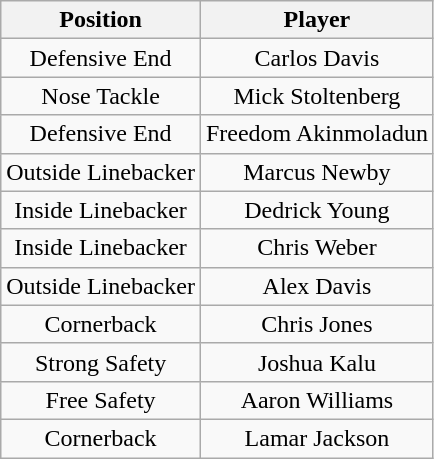<table class="wikitable" style="text-align: center;">
<tr>
<th>Position</th>
<th>Player</th>
</tr>
<tr>
<td>Defensive End</td>
<td>Carlos Davis</td>
</tr>
<tr>
<td>Nose Tackle</td>
<td>Mick Stoltenberg</td>
</tr>
<tr>
<td>Defensive End</td>
<td>Freedom Akinmoladun</td>
</tr>
<tr>
<td>Outside Linebacker</td>
<td>Marcus Newby</td>
</tr>
<tr>
<td>Inside Linebacker</td>
<td>Dedrick Young</td>
</tr>
<tr>
<td>Inside Linebacker</td>
<td>Chris Weber</td>
</tr>
<tr>
<td>Outside Linebacker</td>
<td>Alex Davis</td>
</tr>
<tr>
<td>Cornerback</td>
<td>Chris Jones</td>
</tr>
<tr>
<td>Strong Safety</td>
<td>Joshua Kalu</td>
</tr>
<tr>
<td>Free Safety</td>
<td>Aaron Williams</td>
</tr>
<tr>
<td>Cornerback</td>
<td>Lamar Jackson</td>
</tr>
</table>
